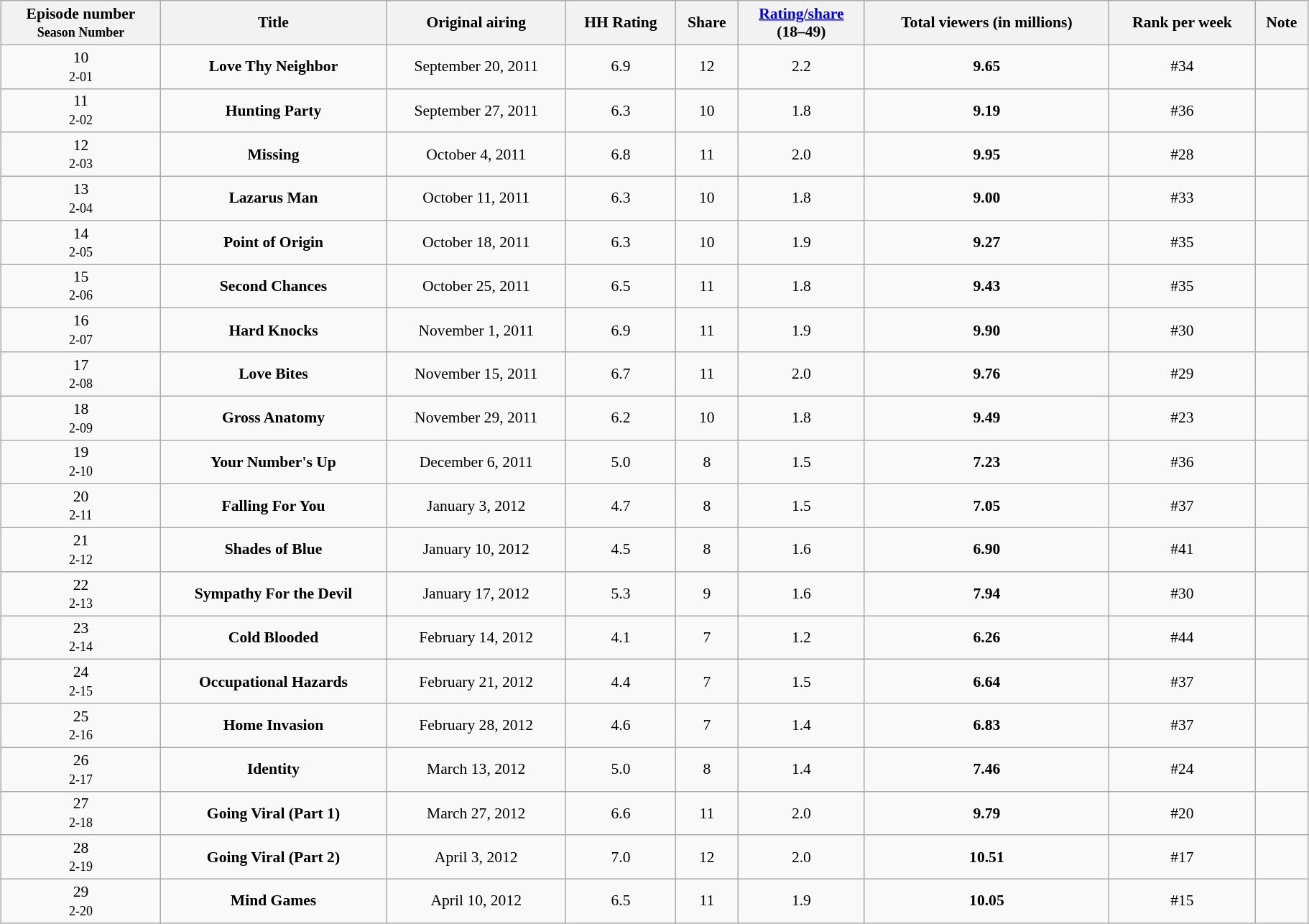<table class="wikitable" style="font-size:90%; text-align:center; width: 96%; margin-left: auto; margin-right: auto;">
<tr>
<th>Episode number<br><small>Season Number</small></th>
<th>Title</th>
<th>Original airing</th>
<th>HH Rating</th>
<th>Share</th>
<th><a href='#'>Rating/share</a><br>(18–49)</th>
<th>Total viewers (in millions)</th>
<th>Rank per week</th>
<th>Note</th>
</tr>
<tr>
<td>10<br><small>2-01</small></td>
<td><strong>Love Thy Neighbor</strong></td>
<td>September 20, 2011</td>
<td>6.9</td>
<td>12</td>
<td>2.2</td>
<td><strong>9.65</strong></td>
<td>#34</td>
<td></td>
</tr>
<tr>
<td>11<br><small>2-02</small></td>
<td><strong>Hunting Party</strong></td>
<td>September 27, 2011</td>
<td>6.3</td>
<td>10</td>
<td>1.8</td>
<td><strong>9.19</strong></td>
<td>#36</td>
<td></td>
</tr>
<tr>
<td>12<br><small>2-03</small></td>
<td><strong>Missing</strong></td>
<td>October 4, 2011</td>
<td>6.8</td>
<td>11</td>
<td>2.0</td>
<td><strong>9.95</strong></td>
<td>#28</td>
<td></td>
</tr>
<tr>
<td>13<br><small>2-04</small></td>
<td><strong>Lazarus Man</strong></td>
<td>October 11, 2011</td>
<td>6.3</td>
<td>10</td>
<td>1.8</td>
<td><strong>9.00</strong></td>
<td>#33</td>
<td></td>
</tr>
<tr>
<td>14<br><small>2-05</small></td>
<td><strong>Point of Origin</strong></td>
<td>October 18, 2011</td>
<td>6.3</td>
<td>10</td>
<td>1.9</td>
<td><strong>9.27</strong></td>
<td>#35</td>
<td></td>
</tr>
<tr>
<td>15<br><small>2-06</small></td>
<td><strong>Second Chances</strong></td>
<td>October 25, 2011</td>
<td>6.5</td>
<td>11</td>
<td>1.8</td>
<td><strong>9.43</strong></td>
<td>#35</td>
<td></td>
</tr>
<tr>
<td>16<br><small>2-07</small></td>
<td><strong>Hard Knocks</strong></td>
<td>November 1, 2011</td>
<td>6.9</td>
<td>11</td>
<td>1.9</td>
<td><strong>9.90</strong></td>
<td>#30</td>
<td></td>
</tr>
<tr>
<td>17<br><small>2-08</small></td>
<td><strong>Love Bites</strong></td>
<td>November 15, 2011</td>
<td>6.7</td>
<td>11</td>
<td>2.0</td>
<td><strong>9.76</strong></td>
<td>#29</td>
<td></td>
</tr>
<tr>
<td>18<br><small>2-09</small></td>
<td><strong>Gross Anatomy</strong></td>
<td>November 29, 2011</td>
<td>6.2</td>
<td>10</td>
<td>1.8</td>
<td><strong>9.49</strong></td>
<td>#23</td>
<td></td>
</tr>
<tr>
<td>19<br><small>2-10</small></td>
<td><strong>Your Number's Up</strong></td>
<td>December 6, 2011</td>
<td>5.0</td>
<td>8</td>
<td>1.5</td>
<td><strong>7.23</strong></td>
<td>#36</td>
<td></td>
</tr>
<tr>
<td>20<br><small>2-11</small></td>
<td><strong>Falling For You</strong></td>
<td>January 3, 2012</td>
<td>4.7</td>
<td>8</td>
<td>1.5</td>
<td><strong>7.05</strong></td>
<td>#37</td>
<td></td>
</tr>
<tr>
<td>21<br><small>2-12</small></td>
<td><strong>Shades of Blue</strong></td>
<td>January 10, 2012</td>
<td>4.5</td>
<td>8</td>
<td>1.6</td>
<td><strong>6.90</strong></td>
<td>#41</td>
<td></td>
</tr>
<tr>
<td>22<br><small>2-13</small></td>
<td><strong>Sympathy For the Devil</strong></td>
<td>January 17, 2012</td>
<td>5.3</td>
<td>9</td>
<td>1.6</td>
<td><strong>7.94</strong></td>
<td>#30</td>
<td></td>
</tr>
<tr>
<td>23<br><small>2-14</small></td>
<td><strong>Cold Blooded</strong></td>
<td>February 14, 2012</td>
<td>4.1</td>
<td>7</td>
<td>1.2</td>
<td><strong>6.26</strong></td>
<td>#44</td>
<td></td>
</tr>
<tr>
<td>24<br><small>2-15</small></td>
<td><strong>Occupational Hazards</strong></td>
<td>February 21, 2012</td>
<td>4.4</td>
<td>7</td>
<td>1.5</td>
<td><strong>6.64</strong></td>
<td>#37</td>
<td></td>
</tr>
<tr>
<td>25<br><small>2-16</small></td>
<td><strong>Home Invasion</strong></td>
<td>February 28, 2012</td>
<td>4.6</td>
<td>7</td>
<td>1.4</td>
<td><strong>6.83</strong></td>
<td>#37</td>
<td></td>
</tr>
<tr>
<td>26<br><small>2-17</small></td>
<td><strong>Identity</strong></td>
<td>March 13, 2012</td>
<td>5.0</td>
<td>8</td>
<td>1.4</td>
<td><strong>7.46</strong></td>
<td>#24</td>
<td></td>
</tr>
<tr>
<td>27<br><small>2-18</small></td>
<td><strong>Going Viral (Part 1)</strong></td>
<td>March 27, 2012</td>
<td>6.6</td>
<td>11</td>
<td>2.0</td>
<td><strong>9.79</strong></td>
<td>#20</td>
<td></td>
</tr>
<tr>
<td>28<br><small>2-19</small></td>
<td><strong>Going Viral (Part 2)</strong></td>
<td>April 3, 2012</td>
<td>7.0</td>
<td>12</td>
<td>2.0</td>
<td><strong>10.51</strong></td>
<td>#17</td>
<td></td>
</tr>
<tr>
<td>29<br><small>2-20</small></td>
<td><strong>Mind Games</strong></td>
<td>April 10, 2012</td>
<td>6.5</td>
<td>11</td>
<td>1.9</td>
<td><strong>10.05</strong></td>
<td>#15</td>
<td></td>
</tr>
</table>
